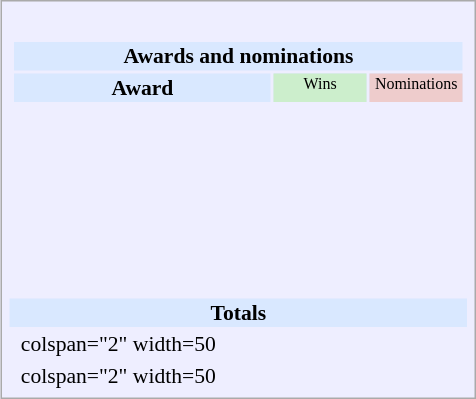<table class="infobox" style="width:22em; text-align:left; font-size:90%; vertical-align:middle; background:#eef;">
<tr style="background:white;">
</tr>
<tr>
<td colspan="3"><br><table class="collapsible collapsed" style="width:100%;">
<tr>
<th colspan="3" style="background:#d9e8ff; text-align:center;">Awards and nominations</th>
</tr>
<tr style="background:#d9e8ff; text-align:center;">
<th style="vertical-align: middle;">Award</th>
<td style="background:#cec; font-size:8pt; width:60px;">Wins</td>
<td style="background:#ecc; font-size:8pt; width:60px;">Nominations</td>
</tr>
<tr>
<td style="text-align:center;"><br></td>
<td></td>
<td></td>
</tr>
<tr>
<td style="text-align:center;"><br></td>
<td></td>
<td></td>
</tr>
<tr>
<td style="text-align:center;"><br></td>
<td></td>
<td></td>
</tr>
<tr>
<td style="text-align:center;"><br></td>
<td></td>
<td></td>
</tr>
<tr>
<td style="text-align:center;"><br></td>
<td></td>
<td></td>
</tr>
<tr>
<td style="text-align:center;"><br></td>
<td></td>
<td></td>
</tr>
</table>
</td>
</tr>
<tr style="background:#d9e8ff;">
<td colspan="3" style="text-align:center;"><strong>Totals</strong></td>
</tr>
<tr>
<td></td>
<td>colspan="2" width=50 </td>
</tr>
<tr>
<td></td>
<td>colspan="2" width=50 </td>
</tr>
</table>
